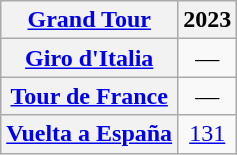<table class="wikitable plainrowheaders">
<tr>
<th scope="col"><a href='#'>Grand Tour</a></th>
<th scope="col">2023</th>
</tr>
<tr style="text-align:center;">
<th scope="row"> <a href='#'>Giro d'Italia</a></th>
<td>—</td>
</tr>
<tr style="text-align:center;">
<th scope="row"> <a href='#'>Tour de France</a></th>
<td>—</td>
</tr>
<tr style="text-align:center;">
<th scope="row"> <a href='#'>Vuelta a España</a></th>
<td><a href='#'>131</a></td>
</tr>
</table>
